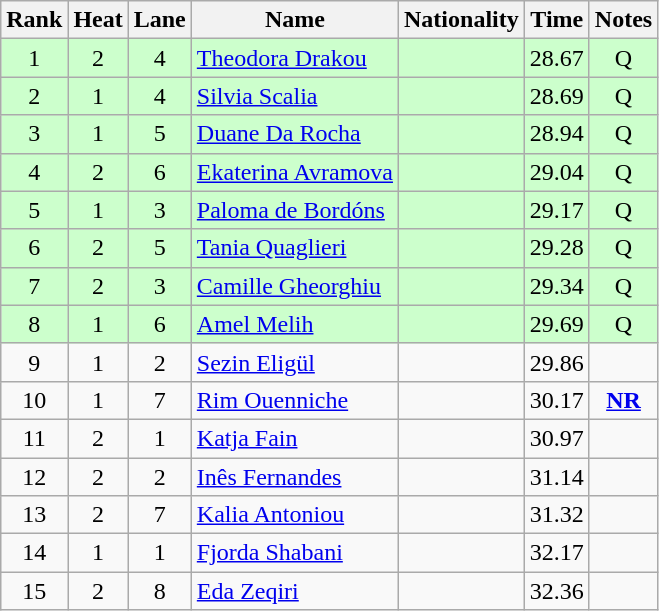<table class="wikitable sortable" style="text-align:center">
<tr>
<th>Rank</th>
<th>Heat</th>
<th>Lane</th>
<th>Name</th>
<th>Nationality</th>
<th>Time</th>
<th>Notes</th>
</tr>
<tr bgcolor=ccffcc>
<td>1</td>
<td>2</td>
<td>4</td>
<td align="left"><a href='#'>Theodora Drakou</a></td>
<td align="left"></td>
<td>28.67</td>
<td>Q</td>
</tr>
<tr bgcolor=ccffcc>
<td>2</td>
<td>1</td>
<td>4</td>
<td align="left"><a href='#'>Silvia Scalia</a></td>
<td align="left"></td>
<td>28.69</td>
<td>Q</td>
</tr>
<tr bgcolor=ccffcc>
<td>3</td>
<td>1</td>
<td>5</td>
<td align="left"><a href='#'>Duane Da Rocha</a></td>
<td align="left"></td>
<td>28.94</td>
<td>Q</td>
</tr>
<tr bgcolor=ccffcc>
<td>4</td>
<td>2</td>
<td>6</td>
<td align="left"><a href='#'>Ekaterina Avramova</a></td>
<td align="left"></td>
<td>29.04</td>
<td>Q</td>
</tr>
<tr bgcolor=ccffcc>
<td>5</td>
<td>1</td>
<td>3</td>
<td align="left"><a href='#'>Paloma de Bordóns</a></td>
<td align="left"></td>
<td>29.17</td>
<td>Q</td>
</tr>
<tr bgcolor=ccffcc>
<td>6</td>
<td>2</td>
<td>5</td>
<td align="left"><a href='#'>Tania Quaglieri</a></td>
<td align="left"></td>
<td>29.28</td>
<td>Q</td>
</tr>
<tr bgcolor=ccffcc>
<td>7</td>
<td>2</td>
<td>3</td>
<td align="left"><a href='#'>Camille Gheorghiu</a></td>
<td align="left"></td>
<td>29.34</td>
<td>Q</td>
</tr>
<tr bgcolor=ccffcc>
<td>8</td>
<td>1</td>
<td>6</td>
<td align="left"><a href='#'>Amel Melih</a></td>
<td align="left"></td>
<td>29.69</td>
<td>Q</td>
</tr>
<tr>
<td>9</td>
<td>1</td>
<td>2</td>
<td align="left"><a href='#'>Sezin Eligül</a></td>
<td align="left"></td>
<td>29.86</td>
<td></td>
</tr>
<tr>
<td>10</td>
<td>1</td>
<td>7</td>
<td align="left"><a href='#'>Rim Ouenniche</a></td>
<td align="left"></td>
<td>30.17</td>
<td><strong><a href='#'>NR</a></strong></td>
</tr>
<tr>
<td>11</td>
<td>2</td>
<td>1</td>
<td align="left"><a href='#'>Katja Fain</a></td>
<td align="left"></td>
<td>30.97</td>
<td></td>
</tr>
<tr>
<td>12</td>
<td>2</td>
<td>2</td>
<td align="left"><a href='#'>Inês Fernandes</a></td>
<td align="left"></td>
<td>31.14</td>
<td></td>
</tr>
<tr>
<td>13</td>
<td>2</td>
<td>7</td>
<td align="left"><a href='#'>Kalia Antoniou</a></td>
<td align="left"></td>
<td>31.32</td>
<td></td>
</tr>
<tr>
<td>14</td>
<td>1</td>
<td>1</td>
<td align="left"><a href='#'>Fjorda Shabani</a></td>
<td align="left"></td>
<td>32.17</td>
<td></td>
</tr>
<tr>
<td>15</td>
<td>2</td>
<td>8</td>
<td align="left"><a href='#'>Eda Zeqiri</a></td>
<td align="left"></td>
<td>32.36</td>
<td></td>
</tr>
</table>
